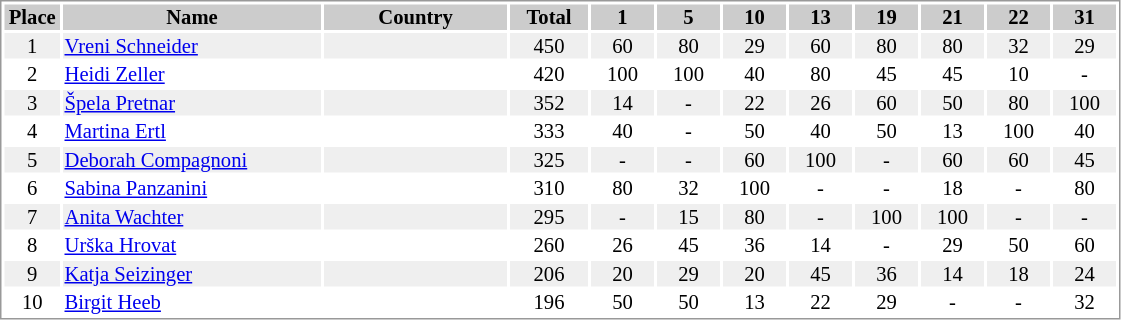<table border="0" style="border: 1px solid #999; background-color:#FFFFFF; text-align:center; font-size:86%; line-height:15px;">
<tr align="center" bgcolor="#CCCCCC">
<th width=35>Place</th>
<th width=170>Name</th>
<th width=120>Country</th>
<th width=50>Total</th>
<th width=40>1</th>
<th width=40>5</th>
<th width=40>10</th>
<th width=40>13</th>
<th width=40>19</th>
<th width=40>21</th>
<th width=40>22</th>
<th width=40>31</th>
</tr>
<tr bgcolor="#EFEFEF">
<td>1</td>
<td align="left"><a href='#'>Vreni Schneider</a></td>
<td align="left"></td>
<td>450</td>
<td>60</td>
<td>80</td>
<td>29</td>
<td>60</td>
<td>80</td>
<td>80</td>
<td>32</td>
<td>29</td>
</tr>
<tr>
<td>2</td>
<td align="left"><a href='#'>Heidi Zeller</a></td>
<td align="left"></td>
<td>420</td>
<td>100</td>
<td>100</td>
<td>40</td>
<td>80</td>
<td>45</td>
<td>45</td>
<td>10</td>
<td>-</td>
</tr>
<tr bgcolor="#EFEFEF">
<td>3</td>
<td align="left"><a href='#'>Špela Pretnar</a></td>
<td align="left"></td>
<td>352</td>
<td>14</td>
<td>-</td>
<td>22</td>
<td>26</td>
<td>60</td>
<td>50</td>
<td>80</td>
<td>100</td>
</tr>
<tr>
<td>4</td>
<td align="left"><a href='#'>Martina Ertl</a></td>
<td align="left"></td>
<td>333</td>
<td>40</td>
<td>-</td>
<td>50</td>
<td>40</td>
<td>50</td>
<td>13</td>
<td>100</td>
<td>40</td>
</tr>
<tr bgcolor="#EFEFEF">
<td>5</td>
<td align="left"><a href='#'>Deborah Compagnoni</a></td>
<td align="left"></td>
<td>325</td>
<td>-</td>
<td>-</td>
<td>60</td>
<td>100</td>
<td>-</td>
<td>60</td>
<td>60</td>
<td>45</td>
</tr>
<tr>
<td>6</td>
<td align="left"><a href='#'>Sabina Panzanini</a></td>
<td align="left"></td>
<td>310</td>
<td>80</td>
<td>32</td>
<td>100</td>
<td>-</td>
<td>-</td>
<td>18</td>
<td>-</td>
<td>80</td>
</tr>
<tr bgcolor="#EFEFEF">
<td>7</td>
<td align="left"><a href='#'>Anita Wachter</a></td>
<td align="left"></td>
<td>295</td>
<td>-</td>
<td>15</td>
<td>80</td>
<td>-</td>
<td>100</td>
<td>100</td>
<td>-</td>
<td>-</td>
</tr>
<tr>
<td>8</td>
<td align="left"><a href='#'>Urška Hrovat</a></td>
<td align="left"></td>
<td>260</td>
<td>26</td>
<td>45</td>
<td>36</td>
<td>14</td>
<td>-</td>
<td>29</td>
<td>50</td>
<td>60</td>
</tr>
<tr bgcolor="#EFEFEF">
<td>9</td>
<td align="left"><a href='#'>Katja Seizinger</a></td>
<td align="left"></td>
<td>206</td>
<td>20</td>
<td>29</td>
<td>20</td>
<td>45</td>
<td>36</td>
<td>14</td>
<td>18</td>
<td>24</td>
</tr>
<tr>
<td>10</td>
<td align="left"><a href='#'>Birgit Heeb</a></td>
<td align="left"></td>
<td>196</td>
<td>50</td>
<td>50</td>
<td>13</td>
<td>22</td>
<td>29</td>
<td>-</td>
<td>-</td>
<td>32</td>
</tr>
</table>
